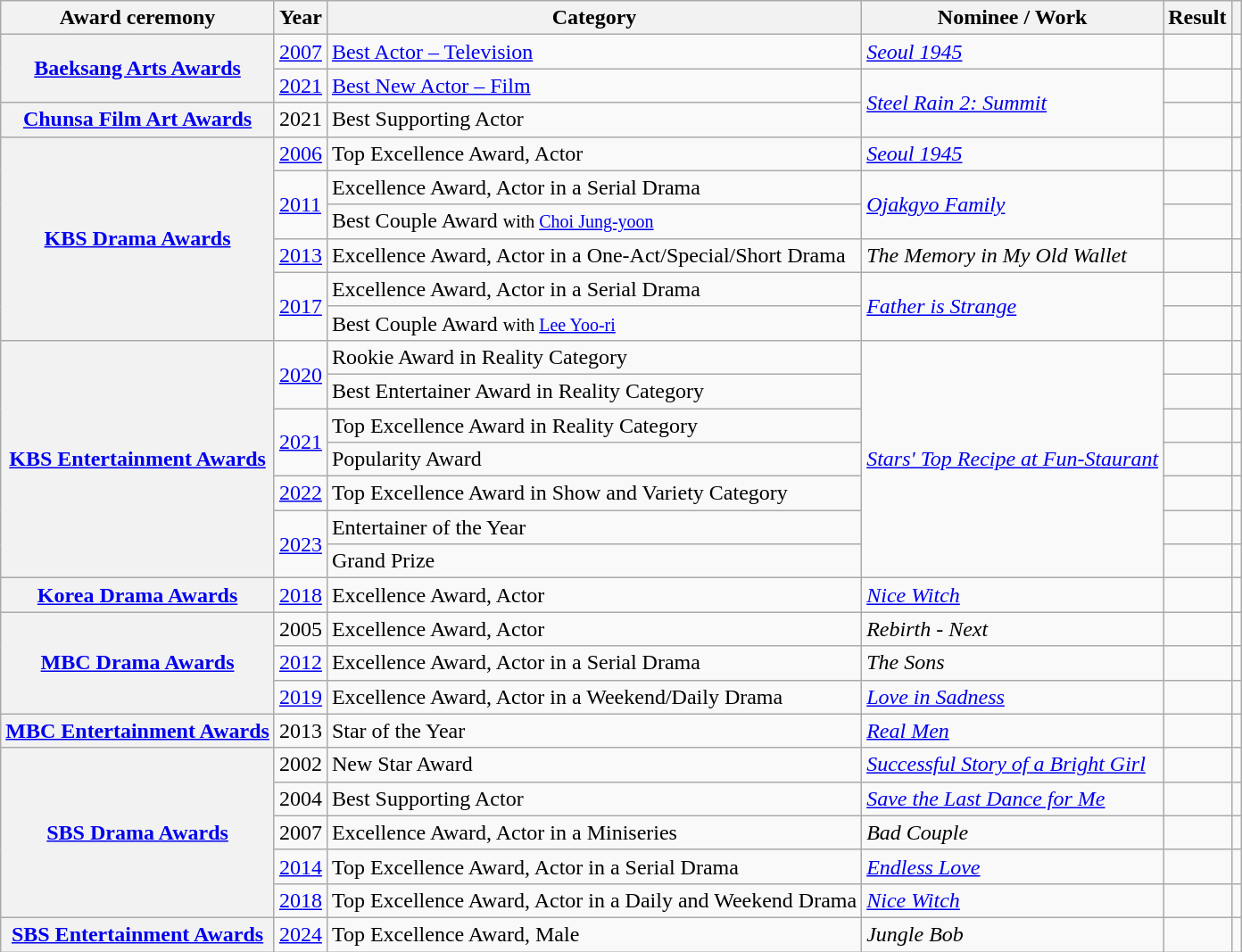<table class="wikitable plainrowheaders sortable">
<tr>
<th scope="col">Award ceremony</th>
<th scope="col">Year</th>
<th scope="col">Category</th>
<th scope="col">Nominee / Work</th>
<th scope="col">Result</th>
<th scope="col" class="unsortable"></th>
</tr>
<tr>
<th scope="row"  rowspan="2"><a href='#'>Baeksang Arts Awards</a></th>
<td><a href='#'>2007</a></td>
<td><a href='#'>Best Actor – Television</a></td>
<td><em><a href='#'>Seoul 1945</a></em></td>
<td></td>
<td></td>
</tr>
<tr>
<td><a href='#'>2021</a></td>
<td><a href='#'>Best New Actor – Film</a></td>
<td rowspan="2"><em><a href='#'>Steel Rain 2: Summit</a></em></td>
<td></td>
<td></td>
</tr>
<tr>
<th scope="row"><a href='#'>Chunsa Film Art Awards</a></th>
<td>2021</td>
<td>Best Supporting Actor</td>
<td></td>
<td></td>
</tr>
<tr>
<th scope="row"  rowspan="6"><a href='#'>KBS Drama Awards</a></th>
<td><a href='#'>2006</a></td>
<td>Top Excellence Award, Actor</td>
<td><em><a href='#'>Seoul 1945</a></em></td>
<td></td>
<td></td>
</tr>
<tr>
<td rowspan=2><a href='#'>2011</a></td>
<td>Excellence Award, Actor in a Serial Drama</td>
<td rowspan=2><em><a href='#'>Ojakgyo Family</a></em></td>
<td></td>
<td rowspan="2"></td>
</tr>
<tr>
<td>Best Couple Award <small>with <a href='#'>Choi Jung-yoon</a></small></td>
<td></td>
</tr>
<tr>
<td><a href='#'>2013</a></td>
<td>Excellence Award, Actor in a One-Act/Special/Short Drama</td>
<td><em>The Memory in My Old Wallet</em></td>
<td></td>
<td></td>
</tr>
<tr>
<td rowspan=2><a href='#'>2017</a></td>
<td>Excellence Award, Actor in a Serial Drama</td>
<td rowspan=2><em><a href='#'>Father is Strange</a></em></td>
<td></td>
<td></td>
</tr>
<tr>
<td>Best Couple Award <small>with <a href='#'>Lee Yoo-ri</a></small></td>
<td></td>
<td></td>
</tr>
<tr>
<th rowspan="7" scope="row"><a href='#'>KBS Entertainment Awards</a></th>
<td rowspan=2><a href='#'>2020</a></td>
<td>Rookie Award in Reality Category</td>
<td rowspan="7"><em><a href='#'>Stars' Top Recipe at Fun-Staurant</a></em></td>
<td></td>
<td></td>
</tr>
<tr>
<td>Best Entertainer Award  in Reality Category</td>
<td></td>
<td></td>
</tr>
<tr>
<td rowspan="2"><a href='#'>2021</a></td>
<td>Top Excellence Award in Reality Category</td>
<td></td>
<td></td>
</tr>
<tr>
<td>Popularity Award</td>
<td></td>
<td></td>
</tr>
<tr>
<td><a href='#'>2022</a></td>
<td>Top Excellence Award in Show and Variety Category</td>
<td></td>
<td></td>
</tr>
<tr>
<td rowspan="2"><a href='#'>2023</a></td>
<td>Entertainer of the Year</td>
<td></td>
<td></td>
</tr>
<tr>
<td>Grand Prize</td>
<td></td>
<td></td>
</tr>
<tr>
<th scope="row"><a href='#'>Korea Drama Awards</a></th>
<td><a href='#'>2018</a></td>
<td>Excellence Award, Actor</td>
<td rowspan=1><em><a href='#'>Nice Witch</a></em></td>
<td></td>
<td></td>
</tr>
<tr>
<th scope="row"  rowspan="3"><a href='#'>MBC Drama Awards</a></th>
<td>2005</td>
<td>Excellence Award, Actor</td>
<td><em>Rebirth - Next</em></td>
<td></td>
<td></td>
</tr>
<tr>
<td><a href='#'>2012</a></td>
<td>Excellence Award, Actor in a Serial Drama</td>
<td><em>The Sons</em></td>
<td></td>
<td></td>
</tr>
<tr>
<td><a href='#'>2019</a></td>
<td>Excellence Award, Actor in a Weekend/Daily Drama</td>
<td><em><a href='#'>Love in Sadness</a></em></td>
<td></td>
<td></td>
</tr>
<tr>
<th scope="row"  rowspan="1"><a href='#'>MBC Entertainment Awards</a></th>
<td>2013</td>
<td>Star of the Year</td>
<td><em><a href='#'>Real Men</a></em></td>
<td></td>
<td></td>
</tr>
<tr>
<th scope="row"  rowspan="5"><a href='#'>SBS Drama Awards</a></th>
<td>2002</td>
<td>New Star Award</td>
<td><em><a href='#'>Successful Story of a Bright Girl</a></em></td>
<td></td>
<td></td>
</tr>
<tr>
<td>2004</td>
<td>Best Supporting Actor</td>
<td><em><a href='#'>Save the Last Dance for Me</a></em></td>
<td></td>
<td></td>
</tr>
<tr>
<td>2007</td>
<td>Excellence Award, Actor in a Miniseries</td>
<td><em>Bad Couple</em></td>
<td></td>
<td></td>
</tr>
<tr>
<td><a href='#'>2014</a></td>
<td>Top Excellence Award, Actor in a Serial Drama</td>
<td><em><a href='#'>Endless Love</a></em></td>
<td></td>
<td></td>
</tr>
<tr>
<td><a href='#'>2018</a></td>
<td>Top Excellence Award, Actor in a Daily and Weekend Drama</td>
<td><em><a href='#'>Nice Witch</a></em></td>
<td></td>
<td></td>
</tr>
<tr>
<th scope="row"><a href='#'>SBS Entertainment Awards</a></th>
<td><a href='#'>2024</a></td>
<td>Top Excellence Award, Male</td>
<td><em>Jungle Bob</em></td>
<td></td>
<td></td>
</tr>
</table>
